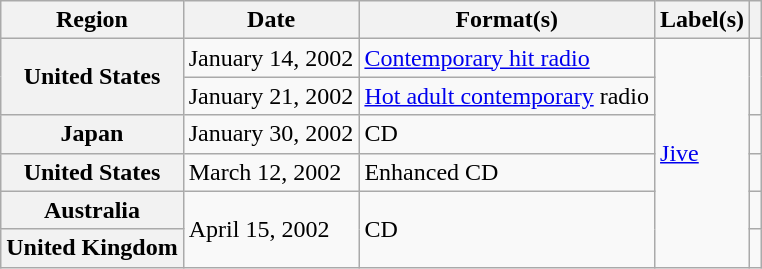<table class="wikitable plainrowheaders">
<tr>
<th scope="col">Region</th>
<th scope="col">Date</th>
<th scope="col">Format(s)</th>
<th scope="col">Label(s)</th>
<th scope="col"></th>
</tr>
<tr>
<th scope="row" rowspan="2">United States</th>
<td>January 14, 2002</td>
<td><a href='#'>Contemporary hit radio</a></td>
<td rowspan="6"><a href='#'>Jive</a></td>
<td rowspan="2"></td>
</tr>
<tr>
<td>January 21, 2002</td>
<td><a href='#'>Hot adult contemporary</a> radio</td>
</tr>
<tr>
<th scope="row">Japan</th>
<td>January 30, 2002</td>
<td>CD</td>
<td></td>
</tr>
<tr>
<th scope="row">United States</th>
<td>March 12, 2002</td>
<td>Enhanced CD</td>
<td></td>
</tr>
<tr>
<th scope="row">Australia</th>
<td rowspan="2">April 15, 2002</td>
<td rowspan="2">CD</td>
<td></td>
</tr>
<tr>
<th scope="row">United Kingdom</th>
<td></td>
</tr>
</table>
